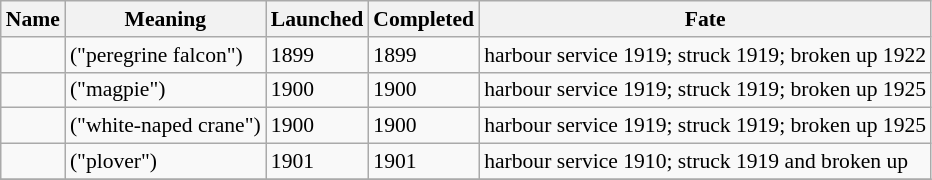<table class="wikitable" style="font-size:90%;">
<tr>
<th>Name</th>
<th>Meaning</th>
<th>Launched</th>
<th>Completed</th>
<th>Fate</th>
</tr>
<tr>
<td></td>
<td>("peregrine falcon")</td>
<td>1899</td>
<td>1899</td>
<td>harbour service 1919; struck 1919; broken up 1922</td>
</tr>
<tr>
<td></td>
<td>("magpie")</td>
<td>1900</td>
<td>1900</td>
<td>harbour service 1919; struck 1919; broken up 1925</td>
</tr>
<tr>
<td></td>
<td>("white-naped crane")</td>
<td>1900</td>
<td>1900</td>
<td>harbour service 1919; struck 1919; broken up 1925</td>
</tr>
<tr>
<td></td>
<td>("plover")</td>
<td>1901</td>
<td>1901</td>
<td>harbour service 1910; struck 1919 and broken up</td>
</tr>
<tr>
</tr>
</table>
